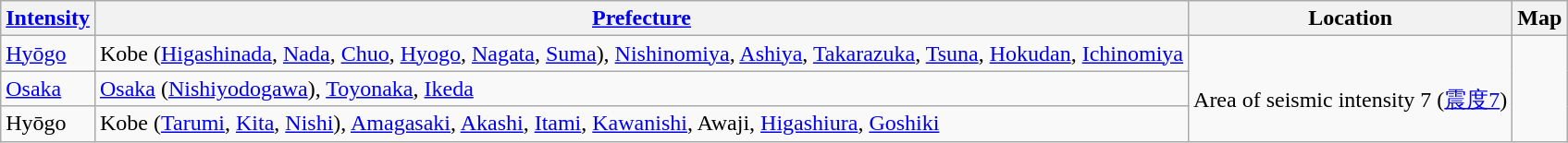<table class="wikitable">
<tr>
<th><a href='#'>Intensity</a></th>
<th><a href='#'>Prefecture</a></th>
<th>Location</th>
<th>Map</th>
</tr>
<tr>
<td><a href='#'>Hyōgo</a></td>
<td>Kobe (<a href='#'>Higashinada</a>, <a href='#'>Nada</a>, <a href='#'>Chuo</a>, <a href='#'>Hyogo</a>, <a href='#'>Nagata</a>, <a href='#'>Suma</a>), <a href='#'>Nishinomiya</a>, <a href='#'>Ashiya</a>, <a href='#'>Takarazuka</a>, <a href='#'>Tsuna</a>, <a href='#'>Hokudan</a>, <a href='#'>Ichinomiya</a></td>
<td rowspan="3"><br>Area of seismic intensity 7 (<a href='#'>震度7</a>)</td>
</tr>
<tr>
<td><a href='#'>Osaka</a></td>
<td><a href='#'>Osaka</a> (<a href='#'>Nishiyodogawa</a>), <a href='#'>Toyonaka</a>, <a href='#'>Ikeda</a></td>
</tr>
<tr>
<td>Hyōgo</td>
<td>Kobe (<a href='#'>Tarumi</a>, <a href='#'>Kita</a>, <a href='#'>Nishi</a>), <a href='#'>Amagasaki</a>, <a href='#'>Akashi</a>, <a href='#'>Itami</a>, <a href='#'>Kawanishi</a>, Awaji, <a href='#'>Higashiura</a>, <a href='#'>Goshiki</a></td>
</tr>
</table>
